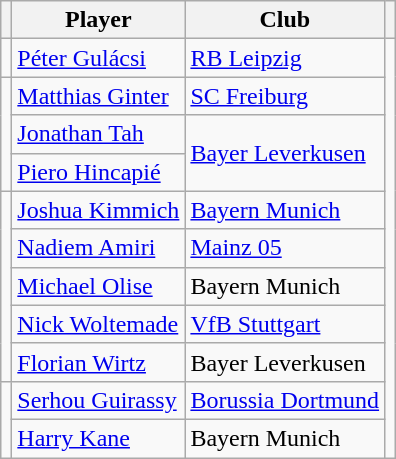<table class="wikitable" style="text-align:center">
<tr>
<th></th>
<th>Player</th>
<th>Club</th>
<th></th>
</tr>
<tr>
<td></td>
<td align=left> <a href='#'>Péter Gulácsi</a></td>
<td align=left><a href='#'>RB Leipzig</a></td>
<td rowspan=11></td>
</tr>
<tr>
<td rowspan=3></td>
<td align=left> <a href='#'>Matthias Ginter</a></td>
<td align=left><a href='#'>SC Freiburg</a></td>
</tr>
<tr>
<td align=left> <a href='#'>Jonathan Tah</a></td>
<td rowspan=2 align=left><a href='#'>Bayer Leverkusen</a></td>
</tr>
<tr>
<td align=left> <a href='#'>Piero Hincapié</a></td>
</tr>
<tr>
<td rowspan=5></td>
<td align=left> <a href='#'>Joshua Kimmich</a></td>
<td align=left><a href='#'>Bayern Munich</a></td>
</tr>
<tr>
<td align=left> <a href='#'>Nadiem Amiri</a></td>
<td align=left><a href='#'>Mainz 05</a></td>
</tr>
<tr>
<td align=left> <a href='#'>Michael Olise</a></td>
<td align=left>Bayern Munich</td>
</tr>
<tr>
<td align=left> <a href='#'>Nick Woltemade</a></td>
<td align=left><a href='#'>VfB Stuttgart</a></td>
</tr>
<tr>
<td align=left> <a href='#'>Florian Wirtz</a></td>
<td align=left>Bayer Leverkusen</td>
</tr>
<tr>
<td rowspan=2></td>
<td align=left> <a href='#'>Serhou Guirassy</a></td>
<td align=left><a href='#'>Borussia Dortmund</a></td>
</tr>
<tr>
<td align=left> <a href='#'>Harry Kane</a></td>
<td align=left>Bayern Munich</td>
</tr>
</table>
